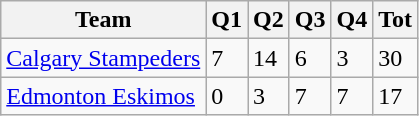<table class="wikitable">
<tr>
<th>Team</th>
<th>Q1</th>
<th>Q2</th>
<th>Q3</th>
<th>Q4</th>
<th>Tot</th>
</tr>
<tr>
<td><a href='#'>Calgary Stampeders</a></td>
<td>7</td>
<td>14</td>
<td>6</td>
<td>3</td>
<td>30</td>
</tr>
<tr>
<td><a href='#'>Edmonton Eskimos</a></td>
<td>0</td>
<td>3</td>
<td>7</td>
<td>7</td>
<td>17</td>
</tr>
</table>
